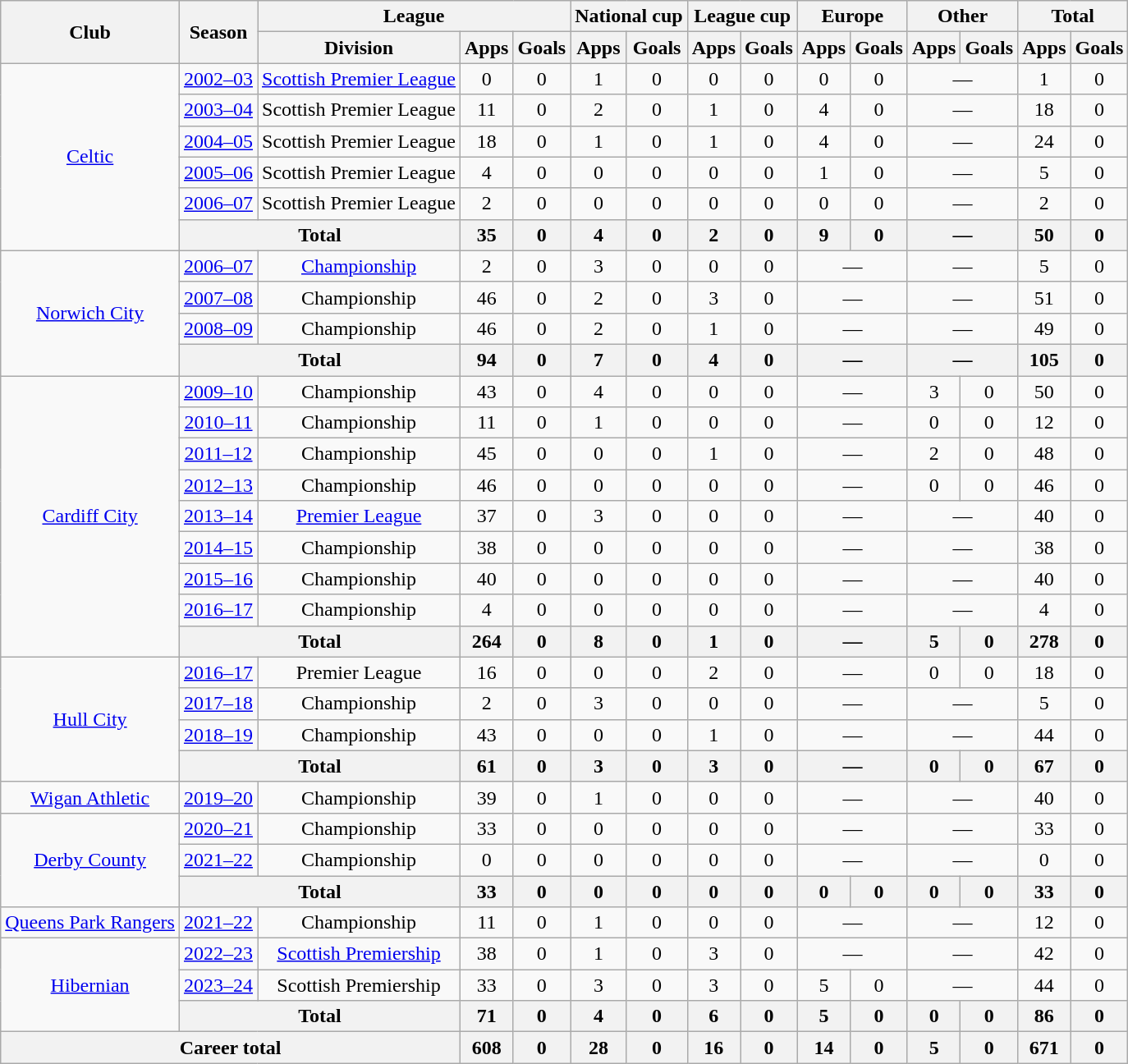<table class="wikitable" style="text-align:center">
<tr>
<th rowspan="2">Club</th>
<th rowspan="2">Season</th>
<th colspan="3">League</th>
<th colspan="2">National cup</th>
<th colspan="2">League cup</th>
<th colspan="2">Europe</th>
<th colspan="2">Other</th>
<th colspan="2">Total</th>
</tr>
<tr>
<th>Division</th>
<th>Apps</th>
<th>Goals</th>
<th>Apps</th>
<th>Goals</th>
<th>Apps</th>
<th>Goals</th>
<th>Apps</th>
<th>Goals</th>
<th>Apps</th>
<th>Goals</th>
<th>Apps</th>
<th>Goals</th>
</tr>
<tr>
<td rowspan="6"><a href='#'>Celtic</a></td>
<td><a href='#'>2002–03</a></td>
<td><a href='#'>Scottish Premier League</a></td>
<td>0</td>
<td>0</td>
<td>1</td>
<td>0</td>
<td>0</td>
<td>0</td>
<td>0</td>
<td>0</td>
<td colspan="2">—</td>
<td>1</td>
<td>0</td>
</tr>
<tr>
<td><a href='#'>2003–04</a></td>
<td>Scottish Premier League</td>
<td>11</td>
<td>0</td>
<td>2</td>
<td>0</td>
<td>1</td>
<td>0</td>
<td>4</td>
<td>0</td>
<td colspan="2">—</td>
<td>18</td>
<td>0</td>
</tr>
<tr>
<td><a href='#'>2004–05</a></td>
<td>Scottish Premier League</td>
<td>18</td>
<td>0</td>
<td>1</td>
<td>0</td>
<td>1</td>
<td>0</td>
<td>4</td>
<td>0</td>
<td colspan="2">—</td>
<td>24</td>
<td>0</td>
</tr>
<tr>
<td><a href='#'>2005–06</a></td>
<td>Scottish Premier League</td>
<td>4</td>
<td>0</td>
<td>0</td>
<td>0</td>
<td>0</td>
<td>0</td>
<td>1</td>
<td>0</td>
<td colspan="2">—</td>
<td>5</td>
<td>0</td>
</tr>
<tr>
<td><a href='#'>2006–07</a></td>
<td>Scottish Premier League</td>
<td>2</td>
<td>0</td>
<td>0</td>
<td>0</td>
<td>0</td>
<td>0</td>
<td>0</td>
<td>0</td>
<td colspan="2">—</td>
<td>2</td>
<td>0</td>
</tr>
<tr>
<th colspan="2">Total</th>
<th>35</th>
<th>0</th>
<th>4</th>
<th>0</th>
<th>2</th>
<th>0</th>
<th>9</th>
<th>0</th>
<th colspan="2">—</th>
<th>50</th>
<th>0</th>
</tr>
<tr>
<td rowspan="4"><a href='#'>Norwich City</a></td>
<td><a href='#'>2006–07</a></td>
<td><a href='#'>Championship</a></td>
<td>2</td>
<td>0</td>
<td>3</td>
<td>0</td>
<td>0</td>
<td>0</td>
<td colspan="2">—</td>
<td colspan="2">—</td>
<td>5</td>
<td>0</td>
</tr>
<tr>
<td><a href='#'>2007–08</a></td>
<td>Championship</td>
<td>46</td>
<td>0</td>
<td>2</td>
<td>0</td>
<td>3</td>
<td>0</td>
<td colspan="2">—</td>
<td colspan="2">—</td>
<td>51</td>
<td>0</td>
</tr>
<tr>
<td><a href='#'>2008–09</a></td>
<td>Championship</td>
<td>46</td>
<td>0</td>
<td>2</td>
<td>0</td>
<td>1</td>
<td>0</td>
<td colspan="2">—</td>
<td colspan="2">—</td>
<td>49</td>
<td>0</td>
</tr>
<tr>
<th colspan="2">Total</th>
<th>94</th>
<th>0</th>
<th>7</th>
<th>0</th>
<th>4</th>
<th>0</th>
<th colspan="2">—</th>
<th colspan="2">—</th>
<th>105</th>
<th>0</th>
</tr>
<tr>
<td rowspan="9"><a href='#'>Cardiff City</a></td>
<td><a href='#'>2009–10</a></td>
<td>Championship</td>
<td>43</td>
<td>0</td>
<td>4</td>
<td>0</td>
<td>0</td>
<td>0</td>
<td colspan="2">—</td>
<td>3</td>
<td>0</td>
<td>50</td>
<td>0</td>
</tr>
<tr>
<td><a href='#'>2010–11</a></td>
<td>Championship</td>
<td>11</td>
<td>0</td>
<td>1</td>
<td>0</td>
<td>0</td>
<td>0</td>
<td colspan="2">—</td>
<td>0</td>
<td>0</td>
<td>12</td>
<td>0</td>
</tr>
<tr>
<td><a href='#'>2011–12</a></td>
<td>Championship</td>
<td>45</td>
<td>0</td>
<td>0</td>
<td>0</td>
<td>1</td>
<td>0</td>
<td colspan="2">—</td>
<td>2</td>
<td>0</td>
<td>48</td>
<td>0</td>
</tr>
<tr>
<td><a href='#'>2012–13</a></td>
<td>Championship</td>
<td>46</td>
<td>0</td>
<td>0</td>
<td>0</td>
<td>0</td>
<td>0</td>
<td colspan="2">—</td>
<td>0</td>
<td>0</td>
<td>46</td>
<td>0</td>
</tr>
<tr>
<td><a href='#'>2013–14</a></td>
<td><a href='#'>Premier League</a></td>
<td>37</td>
<td>0</td>
<td>3</td>
<td>0</td>
<td>0</td>
<td>0</td>
<td colspan="2">—</td>
<td colspan="2">—</td>
<td>40</td>
<td>0</td>
</tr>
<tr>
<td><a href='#'>2014–15</a></td>
<td>Championship</td>
<td>38</td>
<td>0</td>
<td>0</td>
<td>0</td>
<td>0</td>
<td>0</td>
<td colspan="2">—</td>
<td colspan="2">—</td>
<td>38</td>
<td>0</td>
</tr>
<tr>
<td><a href='#'>2015–16</a></td>
<td>Championship</td>
<td>40</td>
<td>0</td>
<td>0</td>
<td>0</td>
<td>0</td>
<td>0</td>
<td colspan="2">—</td>
<td colspan="2">—</td>
<td>40</td>
<td>0</td>
</tr>
<tr>
<td><a href='#'>2016–17</a></td>
<td>Championship</td>
<td>4</td>
<td>0</td>
<td>0</td>
<td>0</td>
<td>0</td>
<td>0</td>
<td colspan="2">—</td>
<td colspan="2">—</td>
<td>4</td>
<td>0</td>
</tr>
<tr>
<th colspan="2">Total</th>
<th>264</th>
<th>0</th>
<th>8</th>
<th>0</th>
<th>1</th>
<th>0</th>
<th colspan="2">—</th>
<th>5</th>
<th>0</th>
<th>278</th>
<th>0</th>
</tr>
<tr>
<td rowspan="4"><a href='#'>Hull City</a></td>
<td><a href='#'>2016–17</a></td>
<td>Premier League</td>
<td>16</td>
<td>0</td>
<td>0</td>
<td>0</td>
<td>2</td>
<td>0</td>
<td colspan="2">—</td>
<td>0</td>
<td>0</td>
<td>18</td>
<td>0</td>
</tr>
<tr>
<td><a href='#'>2017–18</a></td>
<td>Championship</td>
<td>2</td>
<td>0</td>
<td>3</td>
<td>0</td>
<td>0</td>
<td>0</td>
<td colspan="2">—</td>
<td colspan="2">—</td>
<td>5</td>
<td>0</td>
</tr>
<tr>
<td><a href='#'>2018–19</a></td>
<td>Championship</td>
<td>43</td>
<td>0</td>
<td>0</td>
<td>0</td>
<td>1</td>
<td>0</td>
<td colspan="2">—</td>
<td colspan="2">—</td>
<td>44</td>
<td>0</td>
</tr>
<tr>
<th colspan="2">Total</th>
<th>61</th>
<th>0</th>
<th>3</th>
<th>0</th>
<th>3</th>
<th>0</th>
<th colspan="2">—</th>
<th>0</th>
<th>0</th>
<th>67</th>
<th>0</th>
</tr>
<tr>
<td><a href='#'>Wigan Athletic</a></td>
<td><a href='#'>2019–20</a></td>
<td>Championship</td>
<td>39</td>
<td>0</td>
<td>1</td>
<td>0</td>
<td>0</td>
<td>0</td>
<td colspan="2">—</td>
<td colspan="2">—</td>
<td>40</td>
<td>0</td>
</tr>
<tr>
<td rowspan="3"><a href='#'>Derby County</a></td>
<td><a href='#'>2020–21</a></td>
<td>Championship</td>
<td>33</td>
<td>0</td>
<td>0</td>
<td>0</td>
<td>0</td>
<td>0</td>
<td colspan="2">—</td>
<td colspan="2">—</td>
<td>33</td>
<td>0</td>
</tr>
<tr>
<td><a href='#'>2021–22</a></td>
<td>Championship</td>
<td>0</td>
<td>0</td>
<td>0</td>
<td>0</td>
<td>0</td>
<td>0</td>
<td colspan="2">—</td>
<td colspan="2">—</td>
<td>0</td>
<td>0</td>
</tr>
<tr>
<th colspan="2">Total</th>
<th>33</th>
<th>0</th>
<th>0</th>
<th>0</th>
<th>0</th>
<th>0</th>
<th>0</th>
<th>0</th>
<th>0</th>
<th>0</th>
<th>33</th>
<th>0</th>
</tr>
<tr>
<td><a href='#'>Queens Park Rangers</a></td>
<td><a href='#'>2021–22</a></td>
<td>Championship</td>
<td>11</td>
<td>0</td>
<td>1</td>
<td>0</td>
<td>0</td>
<td>0</td>
<td colspan="2">—</td>
<td colspan="2">—</td>
<td>12</td>
<td>0</td>
</tr>
<tr>
<td rowspan=3><a href='#'>Hibernian</a></td>
<td><a href='#'>2022–23</a></td>
<td><a href='#'>Scottish Premiership</a></td>
<td>38</td>
<td>0</td>
<td>1</td>
<td>0</td>
<td>3</td>
<td>0</td>
<td colspan="2">—</td>
<td colspan="2">—</td>
<td>42</td>
<td>0</td>
</tr>
<tr>
<td><a href='#'>2023–24</a></td>
<td>Scottish Premiership</td>
<td>33</td>
<td>0</td>
<td>3</td>
<td>0</td>
<td>3</td>
<td>0</td>
<td>5</td>
<td>0</td>
<td colspan="2">—</td>
<td>44</td>
<td>0</td>
</tr>
<tr>
<th colspan="2">Total</th>
<th>71</th>
<th>0</th>
<th>4</th>
<th>0</th>
<th>6</th>
<th>0</th>
<th>5</th>
<th>0</th>
<th>0</th>
<th>0</th>
<th>86</th>
<th>0</th>
</tr>
<tr>
<th colspan="3">Career total</th>
<th>608</th>
<th>0</th>
<th>28</th>
<th>0</th>
<th>16</th>
<th>0</th>
<th>14</th>
<th>0</th>
<th>5</th>
<th>0</th>
<th>671</th>
<th>0</th>
</tr>
</table>
